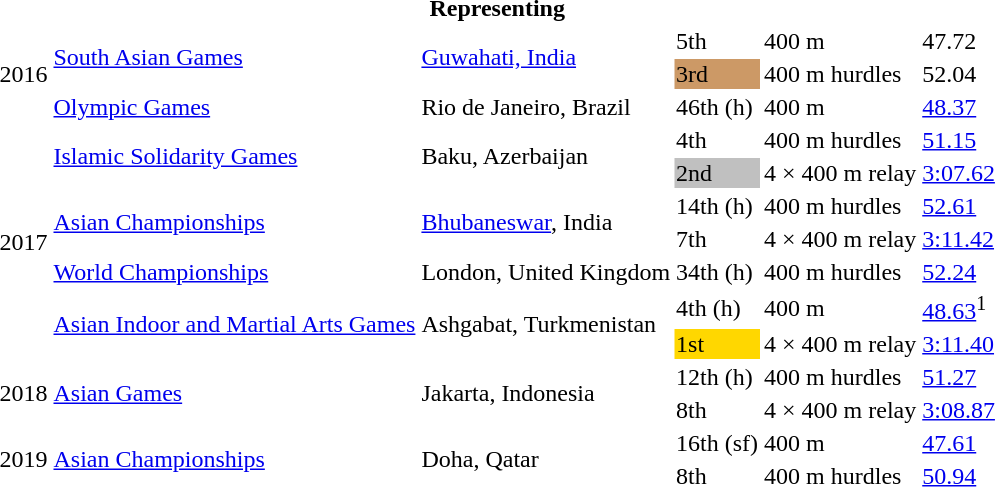<table>
<tr>
<th colspan="6">Representing </th>
</tr>
<tr>
<td rowspan=3>2016</td>
<td rowspan=2><a href='#'>South Asian Games</a></td>
<td rowspan=2><a href='#'>Guwahati, India</a></td>
<td>5th</td>
<td>400 m</td>
<td>47.72</td>
</tr>
<tr>
<td bgcolor=cc9966>3rd</td>
<td>400 m hurdles</td>
<td>52.04</td>
</tr>
<tr>
<td><a href='#'>Olympic Games</a></td>
<td>Rio de Janeiro, Brazil</td>
<td>46th (h)</td>
<td>400 m</td>
<td><a href='#'>48.37</a></td>
</tr>
<tr>
<td rowspan=7>2017</td>
<td rowspan=2><a href='#'>Islamic Solidarity Games</a></td>
<td rowspan=2>Baku, Azerbaijan</td>
<td>4th</td>
<td>400 m hurdles</td>
<td><a href='#'>51.15</a></td>
</tr>
<tr>
<td bgcolor=silver>2nd</td>
<td>4 × 400 m relay</td>
<td><a href='#'>3:07.62</a></td>
</tr>
<tr>
<td rowspan=2><a href='#'>Asian Championships</a></td>
<td rowspan=2><a href='#'>Bhubaneswar</a>, India</td>
<td>14th (h)</td>
<td>400 m hurdles</td>
<td><a href='#'>52.61</a></td>
</tr>
<tr>
<td>7th</td>
<td>4 × 400 m relay</td>
<td><a href='#'>3:11.42</a></td>
</tr>
<tr>
<td><a href='#'>World Championships</a></td>
<td>London, United Kingdom</td>
<td>34th (h)</td>
<td>400 m hurdles</td>
<td><a href='#'>52.24</a></td>
</tr>
<tr>
<td rowspan=2><a href='#'>Asian Indoor and Martial Arts Games</a></td>
<td rowspan=2>Ashgabat, Turkmenistan</td>
<td>4th (h)</td>
<td>400 m</td>
<td><a href='#'>48.63</a><sup>1</sup></td>
</tr>
<tr>
<td bgcolor=gold>1st</td>
<td>4 × 400 m relay</td>
<td><a href='#'>3:11.40</a></td>
</tr>
<tr>
<td rowspan=2>2018</td>
<td rowspan=2><a href='#'>Asian Games</a></td>
<td rowspan=2>Jakarta, Indonesia</td>
<td>12th (h)</td>
<td>400 m hurdles</td>
<td><a href='#'>51.27</a></td>
</tr>
<tr>
<td>8th</td>
<td>4 × 400 m relay</td>
<td><a href='#'>3:08.87</a></td>
</tr>
<tr>
<td rowspan=2>2019</td>
<td rowspan=2><a href='#'>Asian Championships</a></td>
<td rowspan=2>Doha, Qatar</td>
<td>16th (sf)</td>
<td>400 m</td>
<td><a href='#'>47.61</a></td>
</tr>
<tr>
<td>8th</td>
<td>400 m hurdles</td>
<td><a href='#'>50.94</a></td>
</tr>
</table>
